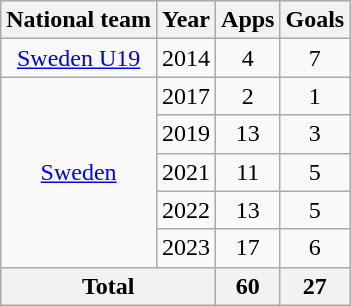<table class="wikitable" style="text-align:center">
<tr>
<th>National team</th>
<th>Year</th>
<th>Apps</th>
<th>Goals</th>
</tr>
<tr>
<td><a href='#'>Sweden U19</a></td>
<td>2014</td>
<td>4</td>
<td>7</td>
</tr>
<tr>
<td rowspan="5"><a href='#'>Sweden</a></td>
<td>2017</td>
<td>2</td>
<td>1</td>
</tr>
<tr>
<td>2019</td>
<td>13</td>
<td>3</td>
</tr>
<tr>
<td>2021</td>
<td>11</td>
<td>5</td>
</tr>
<tr>
<td>2022</td>
<td>13</td>
<td>5</td>
</tr>
<tr>
<td>2023</td>
<td>17</td>
<td>6</td>
</tr>
<tr>
<th colspan="2">Total</th>
<th>60</th>
<th>27</th>
</tr>
</table>
